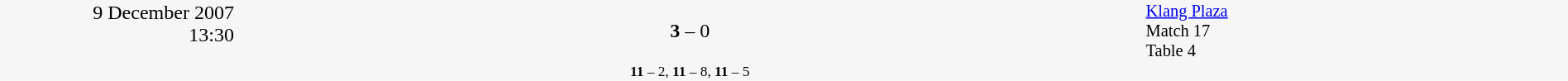<table style="width:100%; background:#f6f6f6;" cellspacing="0">
<tr>
<td rowspan="2" width="15%" style="text-align:right; vertical-align:top;">9 December 2007<br>13:30<br></td>
<td width="25%" style="text-align:right"><strong></strong></td>
<td width="8%" style="text-align:center"><strong>3</strong> –  0</td>
<td width="25%"></td>
<td width="27%" style="font-size:85%; vertical-align:top;"><a href='#'>Klang Plaza</a><br>Match 17<br>Table 4</td>
</tr>
<tr width="58%" style="font-size:85%;vertical-align:top;"|>
<td colspan="3" style="font-size:85%; text-align:center; vertical-align:top;"><strong>11</strong> – 2, <strong>11</strong> – 8, <strong>11</strong> – 5</td>
</tr>
</table>
